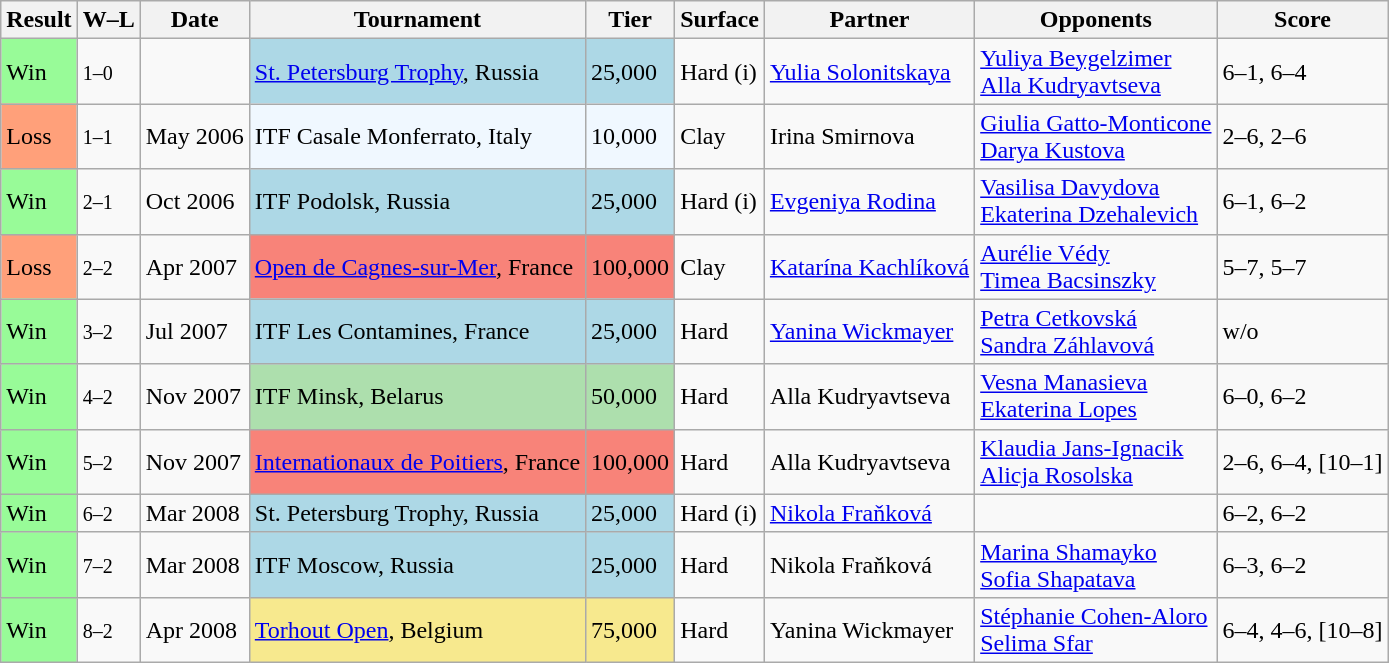<table class="sortable wikitable">
<tr>
<th>Result</th>
<th class="unsortable">W–L</th>
<th>Date</th>
<th>Tournament</th>
<th>Tier</th>
<th>Surface</th>
<th>Partner</th>
<th>Opponents</th>
<th class="unsortable">Score</th>
</tr>
<tr>
<td bgcolor=98FB98>Win</td>
<td><small>1–0</small></td>
<td></td>
<td style="background:lightblue;"><a href='#'>St. Petersburg Trophy</a>, Russia</td>
<td style="background:lightblue;">25,000</td>
<td>Hard (i)</td>
<td> <a href='#'>Yulia Solonitskaya</a></td>
<td> <a href='#'>Yuliya Beygelzimer</a> <br>  <a href='#'>Alla Kudryavtseva</a></td>
<td>6–1, 6–4</td>
</tr>
<tr>
<td bgcolor="FFA07A">Loss</td>
<td><small>1–1</small></td>
<td>May 2006</td>
<td bgcolor="#f0f8ff">ITF Casale Monferrato, Italy</td>
<td bgcolor="#f0f8ff">10,000</td>
<td>Clay</td>
<td> Irina Smirnova</td>
<td> <a href='#'>Giulia Gatto-Monticone</a> <br>  <a href='#'>Darya Kustova</a></td>
<td>2–6, 2–6</td>
</tr>
<tr>
<td bgcolor="98FB98">Win</td>
<td><small>2–1</small></td>
<td>Oct 2006</td>
<td bgcolor="lightblue">ITF Podolsk, Russia</td>
<td bgcolor="lightblue">25,000</td>
<td>Hard (i)</td>
<td> <a href='#'>Evgeniya Rodina</a></td>
<td> <a href='#'>Vasilisa Davydova</a> <br>  <a href='#'>Ekaterina Dzehalevich</a></td>
<td>6–1, 6–2</td>
</tr>
<tr>
<td bgcolor="FFA07A">Loss</td>
<td><small>2–2</small></td>
<td>Apr 2007</td>
<td style="background:#f88379;"><a href='#'>Open de Cagnes-sur-Mer</a>, France</td>
<td style="background:#f88379;">100,000</td>
<td>Clay</td>
<td> <a href='#'>Katarína Kachlíková</a></td>
<td> <a href='#'>Aurélie Védy</a> <br>  <a href='#'>Timea Bacsinszky</a></td>
<td>5–7, 5–7</td>
</tr>
<tr>
<td bgcolor=98FB98>Win</td>
<td><small>3–2</small></td>
<td>Jul 2007</td>
<td bgcolor=lightblue>ITF Les Contamines, France</td>
<td bgcolor=lightblue>25,000</td>
<td>Hard</td>
<td> <a href='#'>Yanina Wickmayer</a></td>
<td> <a href='#'>Petra Cetkovská</a> <br>  <a href='#'>Sandra Záhlavová</a></td>
<td>w/o</td>
</tr>
<tr>
<td bgcolor=98FB98>Win</td>
<td><small>4–2</small></td>
<td>Nov 2007</td>
<td bgcolor=#ADDFAD>ITF Minsk, Belarus</td>
<td bgcolor=#ADDFAD>50,000</td>
<td>Hard</td>
<td> Alla Kudryavtseva</td>
<td> <a href='#'>Vesna Manasieva</a> <br>  <a href='#'>Ekaterina Lopes</a></td>
<td>6–0, 6–2</td>
</tr>
<tr>
<td bgcolor=98FB98>Win</td>
<td><small>5–2</small></td>
<td>Nov 2007</td>
<td style="background:#f88379;"><a href='#'>Internationaux de Poitiers</a>, France</td>
<td style="background:#f88379;">100,000</td>
<td>Hard</td>
<td> Alla Kudryavtseva</td>
<td> <a href='#'>Klaudia Jans-Ignacik</a> <br>  <a href='#'>Alicja Rosolska</a></td>
<td>2–6, 6–4, [10–1]</td>
</tr>
<tr>
<td bgcolor="98FB98">Win</td>
<td><small>6–2</small></td>
<td>Mar 2008</td>
<td style="background:lightblue;">St. Petersburg Trophy, Russia</td>
<td style="background:lightblue;">25,000</td>
<td>Hard (i)</td>
<td> <a href='#'>Nikola Fraňková</a></td>
<td></td>
<td>6–2, 6–2</td>
</tr>
<tr>
<td bgcolor="98FB98">Win</td>
<td><small>7–2</small></td>
<td>Mar 2008</td>
<td style="background:lightblue;">ITF Moscow, Russia</td>
<td style="background:lightblue;">25,000</td>
<td>Hard</td>
<td> Nikola Fraňková</td>
<td> <a href='#'>Marina Shamayko</a> <br>  <a href='#'>Sofia Shapatava</a></td>
<td>6–3, 6–2</td>
</tr>
<tr>
<td bgcolor=98FB98>Win</td>
<td><small>8–2</small></td>
<td>Apr 2008</td>
<td bgcolor=F7E98E><a href='#'>Torhout Open</a>, Belgium</td>
<td bgcolor=F7E98E>75,000</td>
<td>Hard</td>
<td> Yanina Wickmayer</td>
<td> <a href='#'>Stéphanie Cohen-Aloro</a> <br>  <a href='#'>Selima Sfar</a></td>
<td>6–4, 4–6, [10–8]</td>
</tr>
</table>
